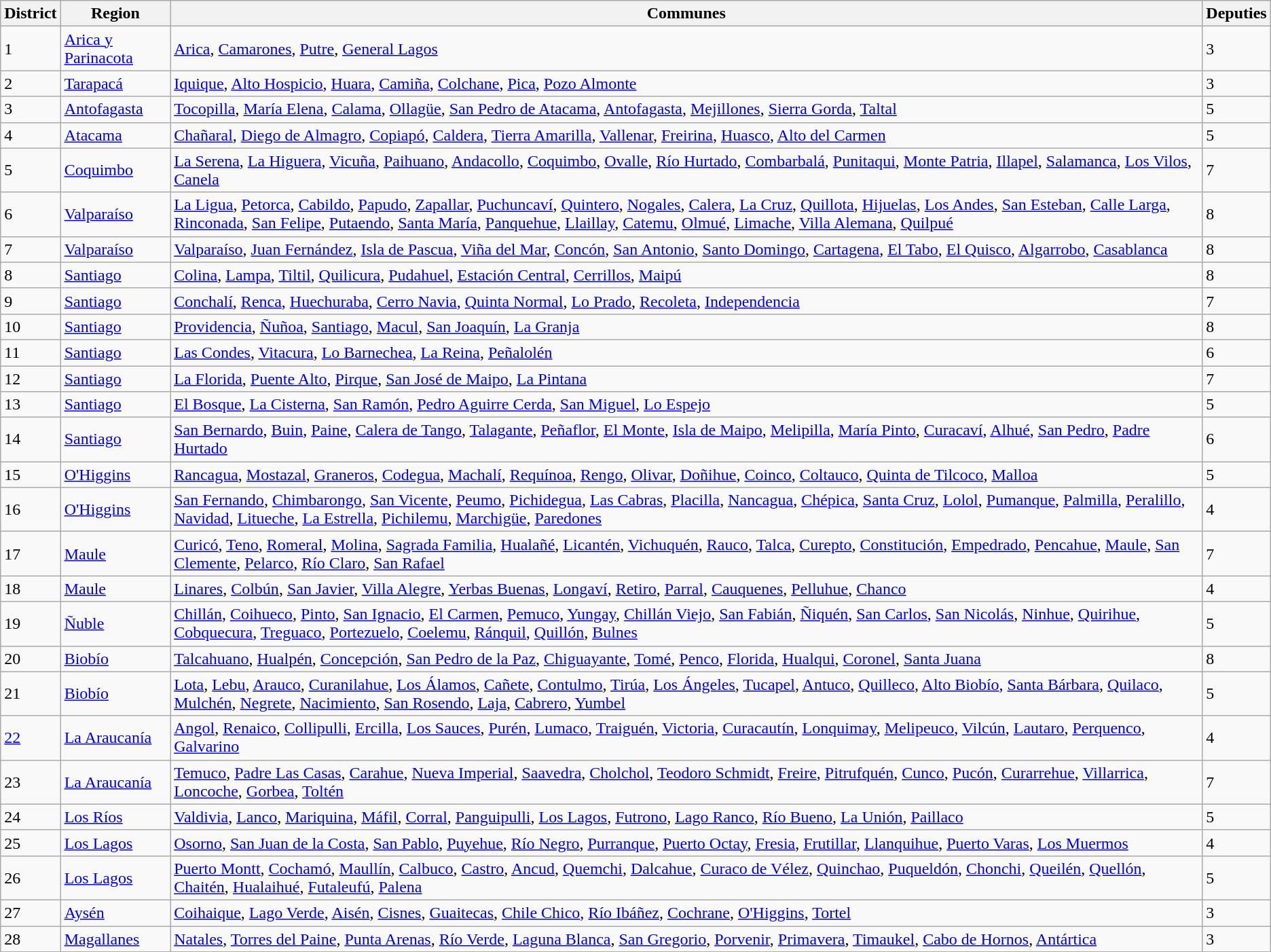<table class="wikitable">
<tr>
<th>District</th>
<th>Region</th>
<th>Communes</th>
<th>Deputies</th>
</tr>
<tr>
<td>1</td>
<td><a href='#'>Arica y Parinacota</a></td>
<td><a href='#'>Arica</a>, <a href='#'>Camarones</a>, <a href='#'>Putre</a>, <a href='#'>General Lagos</a></td>
<td>3</td>
</tr>
<tr>
<td>2</td>
<td><a href='#'>Tarapacá</a></td>
<td><a href='#'>Iquique</a>, <a href='#'>Alto Hospicio</a>, <a href='#'>Huara</a>, <a href='#'>Camiña</a>, <a href='#'>Colchane</a>, <a href='#'>Pica</a>, <a href='#'>Pozo Almonte</a></td>
<td>3</td>
</tr>
<tr>
<td>3</td>
<td><a href='#'>Antofagasta</a></td>
<td><a href='#'>Tocopilla</a>, <a href='#'>María Elena</a>, <a href='#'>Calama</a>, <a href='#'>Ollagüe</a>, <a href='#'>San Pedro de Atacama</a>, <a href='#'>Antofagasta</a>, <a href='#'>Mejillones</a>, <a href='#'>Sierra Gorda</a>, <a href='#'>Taltal</a></td>
<td>5</td>
</tr>
<tr>
<td>4</td>
<td><a href='#'>Atacama</a></td>
<td><a href='#'>Chañaral</a>, <a href='#'>Diego de Almagro</a>, <a href='#'>Copiapó</a>, <a href='#'>Caldera</a>, <a href='#'>Tierra Amarilla</a>, <a href='#'>Vallenar</a>, <a href='#'>Freirina</a>, <a href='#'>Huasco</a>, <a href='#'>Alto del Carmen</a></td>
<td>5</td>
</tr>
<tr>
<td>5</td>
<td><a href='#'>Coquimbo</a></td>
<td><a href='#'>La Serena</a>, <a href='#'>La Higuera</a>, <a href='#'>Vicuña</a>, <a href='#'>Paihuano</a>, <a href='#'>Andacollo</a>, <a href='#'>Coquimbo</a>, <a href='#'>Ovalle</a>, <a href='#'>Río Hurtado</a>, <a href='#'>Combarbalá</a>, <a href='#'>Punitaqui</a>, <a href='#'>Monte Patria</a>, <a href='#'>Illapel</a>, <a href='#'>Salamanca</a>, <a href='#'>Los Vilos</a>, <a href='#'>Canela</a></td>
<td>7</td>
</tr>
<tr>
<td>6</td>
<td><a href='#'>Valparaíso</a></td>
<td><a href='#'>La Ligua</a>, <a href='#'>Petorca</a>, <a href='#'>Cabildo</a>, <a href='#'>Papudo</a>, <a href='#'>Zapallar</a>, <a href='#'>Puchuncaví</a>, <a href='#'>Quintero</a>, <a href='#'>Nogales</a>, <a href='#'>Calera</a>, <a href='#'>La Cruz</a>, <a href='#'>Quillota</a>, <a href='#'>Hijuelas</a>, <a href='#'>Los Andes</a>, <a href='#'>San Esteban</a>, <a href='#'>Calle Larga</a>, <a href='#'>Rinconada</a>, <a href='#'>San Felipe</a>, <a href='#'>Putaendo</a>, <a href='#'>Santa María</a>, <a href='#'>Panquehue</a>, <a href='#'>Llaillay</a>, <a href='#'>Catemu</a>, <a href='#'>Olmué</a>, <a href='#'>Limache</a>, <a href='#'>Villa Alemana</a>, <a href='#'>Quilpué</a></td>
<td>8</td>
</tr>
<tr>
<td>7</td>
<td><a href='#'>Valparaíso</a></td>
<td><a href='#'>Valparaíso</a>, <a href='#'>Juan Fernández</a>, <a href='#'>Isla de Pascua</a>, <a href='#'>Viña del Mar</a>, <a href='#'>Concón</a>, <a href='#'>San Antonio</a>, <a href='#'>Santo Domingo</a>, <a href='#'>Cartagena</a>, <a href='#'>El Tabo</a>, <a href='#'>El Quisco</a>, <a href='#'>Algarrobo</a>, <a href='#'>Casablanca</a></td>
<td>8</td>
</tr>
<tr>
<td>8</td>
<td><a href='#'>Santiago</a></td>
<td><a href='#'>Colina</a>, <a href='#'>Lampa</a>, <a href='#'>Tiltil</a>, <a href='#'>Quilicura</a>, <a href='#'>Pudahuel</a>, <a href='#'>Estación Central</a>, <a href='#'>Cerrillos</a>, <a href='#'>Maipú</a></td>
<td>8</td>
</tr>
<tr>
<td>9</td>
<td><a href='#'>Santiago</a></td>
<td><a href='#'>Conchalí</a>, <a href='#'>Renca</a>, <a href='#'>Huechuraba</a>, <a href='#'>Cerro Navia</a>, <a href='#'>Quinta Normal</a>, <a href='#'>Lo Prado</a>, <a href='#'>Recoleta</a>, <a href='#'>Independencia</a></td>
<td>7</td>
</tr>
<tr>
<td>10</td>
<td><a href='#'>Santiago</a></td>
<td><a href='#'>Providencia</a>, <a href='#'>Ñuñoa</a>, <a href='#'>Santiago</a>, <a href='#'>Macul</a>, <a href='#'>San Joaquín</a>, <a href='#'>La Granja</a></td>
<td>8</td>
</tr>
<tr>
<td>11</td>
<td><a href='#'>Santiago</a></td>
<td><a href='#'>Las Condes</a>, <a href='#'>Vitacura</a>, <a href='#'>Lo Barnechea</a>, <a href='#'>La Reina</a>, <a href='#'>Peñalolén</a></td>
<td>6</td>
</tr>
<tr>
<td>12</td>
<td><a href='#'>Santiago</a></td>
<td><a href='#'>La Florida</a>, <a href='#'>Puente Alto</a>, <a href='#'>Pirque</a>, <a href='#'>San José de Maipo</a>, <a href='#'>La Pintana</a></td>
<td>7</td>
</tr>
<tr>
<td>13</td>
<td><a href='#'>Santiago</a></td>
<td><a href='#'>El Bosque</a>, <a href='#'>La Cisterna</a>, <a href='#'>San Ramón</a>, <a href='#'>Pedro Aguirre Cerda</a>, <a href='#'>San Miguel</a>, <a href='#'>Lo Espejo</a></td>
<td>5</td>
</tr>
<tr>
<td>14</td>
<td><a href='#'>Santiago</a></td>
<td><a href='#'>San Bernardo</a>, <a href='#'>Buin</a>, <a href='#'>Paine</a>, <a href='#'>Calera de Tango</a>, <a href='#'>Talagante</a>, <a href='#'>Peñaflor</a>, <a href='#'>El Monte</a>, <a href='#'>Isla de Maipo</a>, <a href='#'>Melipilla</a>, <a href='#'>María Pinto</a>, <a href='#'>Curacaví</a>, <a href='#'>Alhué</a>, <a href='#'>San Pedro</a>, <a href='#'>Padre Hurtado</a></td>
<td>6</td>
</tr>
<tr>
<td>15</td>
<td><a href='#'>O'Higgins</a></td>
<td><a href='#'>Rancagua</a>, <a href='#'>Mostazal</a>, <a href='#'>Graneros</a>, <a href='#'>Codegua</a>, <a href='#'>Machalí</a>, <a href='#'>Requínoa</a>, <a href='#'>Rengo</a>, <a href='#'>Olivar</a>, <a href='#'>Doñihue</a>, <a href='#'>Coinco</a>, <a href='#'>Coltauco</a>, <a href='#'>Quinta de Tilcoco</a>, <a href='#'>Malloa</a></td>
<td>5</td>
</tr>
<tr>
<td>16</td>
<td><a href='#'>O'Higgins</a></td>
<td><a href='#'>San Fernando</a>, <a href='#'>Chimbarongo</a>, <a href='#'>San Vicente</a>, <a href='#'>Peumo</a>, <a href='#'>Pichidegua</a>, <a href='#'>Las Cabras</a>, <a href='#'>Placilla</a>, <a href='#'>Nancagua</a>, <a href='#'>Chépica</a>, <a href='#'>Santa Cruz</a>, <a href='#'>Lolol</a>, <a href='#'>Pumanque</a>, <a href='#'>Palmilla</a>, <a href='#'>Peralillo</a>, <a href='#'>Navidad</a>, <a href='#'>Litueche</a>, <a href='#'>La Estrella</a>, <a href='#'>Pichilemu</a>, <a href='#'>Marchigüe</a>, <a href='#'>Paredones</a></td>
<td>4</td>
</tr>
<tr>
<td>17</td>
<td><a href='#'>Maule</a></td>
<td><a href='#'>Curicó</a>, <a href='#'>Teno</a>, <a href='#'>Romeral</a>, <a href='#'>Molina</a>, <a href='#'>Sagrada Familia</a>, <a href='#'>Hualañé</a>, <a href='#'>Licantén</a>, <a href='#'>Vichuquén</a>, <a href='#'>Rauco</a>, <a href='#'>Talca</a>, <a href='#'>Curepto</a>, <a href='#'>Constitución</a>, <a href='#'>Empedrado</a>, <a href='#'>Pencahue</a>, <a href='#'>Maule</a>, <a href='#'>San Clemente</a>, <a href='#'>Pelarco</a>, <a href='#'>Río Claro</a>, <a href='#'>San Rafael</a></td>
<td>7</td>
</tr>
<tr>
<td>18</td>
<td><a href='#'>Maule</a></td>
<td><a href='#'>Linares</a>, <a href='#'>Colbún</a>, <a href='#'>San Javier</a>, <a href='#'>Villa Alegre</a>, <a href='#'>Yerbas Buenas</a>, <a href='#'>Longaví</a>, <a href='#'>Retiro</a>, <a href='#'>Parral</a>, <a href='#'>Cauquenes</a>, <a href='#'>Pelluhue</a>, <a href='#'>Chanco</a></td>
<td>4</td>
</tr>
<tr>
<td>19</td>
<td><a href='#'>Ñuble</a></td>
<td><a href='#'>Chillán</a>, <a href='#'>Coihueco</a>, <a href='#'>Pinto</a>, <a href='#'>San Ignacio</a>, <a href='#'>El Carmen</a>, <a href='#'>Pemuco</a>, <a href='#'>Yungay</a>, <a href='#'>Chillán Viejo</a>, <a href='#'>San Fabián</a>, <a href='#'>Ñiquén</a>, <a href='#'>San Carlos</a>, <a href='#'>San Nicolás</a>, <a href='#'>Ninhue</a>, <a href='#'>Quirihue</a>, <a href='#'>Cobquecura</a>, <a href='#'>Treguaco</a>, <a href='#'>Portezuelo</a>, <a href='#'>Coelemu</a>, <a href='#'>Ránquil</a>, <a href='#'>Quillón</a>, <a href='#'>Bulnes</a></td>
<td>5</td>
</tr>
<tr>
<td>20</td>
<td><a href='#'>Biobío</a></td>
<td><a href='#'>Talcahuano</a>, <a href='#'>Hualpén</a>, <a href='#'>Concepción</a>, <a href='#'>San Pedro de la Paz</a>, <a href='#'>Chiguayante</a>, <a href='#'>Tomé</a>, <a href='#'>Penco</a>, <a href='#'>Florida</a>, <a href='#'>Hualqui</a>, <a href='#'>Coronel</a>, <a href='#'>Santa Juana</a></td>
<td>8</td>
</tr>
<tr>
<td>21</td>
<td><a href='#'>Biobío</a></td>
<td><a href='#'>Lota</a>, <a href='#'>Lebu</a>, <a href='#'>Arauco</a>, <a href='#'>Curanilahue</a>, <a href='#'>Los Álamos</a>, <a href='#'>Cañete</a>, <a href='#'>Contulmo</a>, <a href='#'>Tirúa</a>, <a href='#'>Los Ángeles</a>, <a href='#'>Tucapel</a>, <a href='#'>Antuco</a>, <a href='#'>Quilleco</a>, <a href='#'>Alto Biobío</a>, <a href='#'>Santa Bárbara</a>, <a href='#'>Quilaco</a>, <a href='#'>Mulchén</a>, <a href='#'>Negrete</a>, <a href='#'>Nacimiento</a>, <a href='#'>San Rosendo</a>, <a href='#'>Laja</a>, <a href='#'>Cabrero</a>, <a href='#'>Yumbel</a></td>
<td>5</td>
</tr>
<tr>
<td><a href='#'>22</a></td>
<td><a href='#'>La Araucanía</a></td>
<td><a href='#'>Angol</a>, <a href='#'>Renaico</a>, <a href='#'>Collipulli</a>, <a href='#'>Ercilla</a>, <a href='#'>Los Sauces</a>, <a href='#'>Purén</a>, <a href='#'>Lumaco</a>, <a href='#'>Traiguén</a>, <a href='#'>Victoria</a>, <a href='#'>Curacautín</a>, <a href='#'>Lonquimay</a>, <a href='#'>Melipeuco</a>, <a href='#'>Vilcún</a>, <a href='#'>Lautaro</a>, <a href='#'>Perquenco</a>, <a href='#'>Galvarino</a></td>
<td>4</td>
</tr>
<tr>
<td>23</td>
<td><a href='#'>La Araucanía</a></td>
<td><a href='#'>Temuco</a>, <a href='#'>Padre Las Casas</a>, <a href='#'>Carahue</a>, <a href='#'>Nueva Imperial</a>, <a href='#'>Saavedra</a>, <a href='#'>Cholchol</a>, <a href='#'>Teodoro Schmidt</a>, <a href='#'>Freire</a>, <a href='#'>Pitrufquén</a>, <a href='#'>Cunco</a>, <a href='#'>Pucón</a>, <a href='#'>Curarrehue</a>, <a href='#'>Villarrica</a>, <a href='#'>Loncoche</a>, <a href='#'>Gorbea</a>, <a href='#'>Toltén</a></td>
<td>7</td>
</tr>
<tr>
<td>24</td>
<td><a href='#'>Los Ríos</a></td>
<td><a href='#'>Valdivia</a>, <a href='#'>Lanco</a>, <a href='#'>Mariquina</a>, <a href='#'>Máfil</a>, <a href='#'>Corral</a>, <a href='#'>Panguipulli</a>, <a href='#'>Los Lagos</a>, <a href='#'>Futrono</a>, <a href='#'>Lago Ranco</a>, <a href='#'>Río Bueno</a>, <a href='#'>La Unión</a>, <a href='#'>Paillaco</a></td>
<td>5</td>
</tr>
<tr>
<td>25</td>
<td><a href='#'>Los Lagos</a></td>
<td><a href='#'>Osorno</a>, <a href='#'>San Juan de la Costa</a>, <a href='#'>San Pablo</a>, <a href='#'>Puyehue</a>, <a href='#'>Río Negro</a>, <a href='#'>Purranque</a>, <a href='#'>Puerto Octay</a>, <a href='#'>Fresia</a>, <a href='#'>Frutillar</a>, <a href='#'>Llanquihue</a>, <a href='#'>Puerto Varas</a>, <a href='#'>Los Muermos</a></td>
<td>4</td>
</tr>
<tr>
<td>26</td>
<td><a href='#'>Los Lagos</a></td>
<td><a href='#'>Puerto Montt</a>, <a href='#'>Cochamó</a>, <a href='#'>Maullín</a>, <a href='#'>Calbuco</a>, <a href='#'>Castro</a>, <a href='#'>Ancud</a>, <a href='#'>Quemchi</a>, <a href='#'>Dalcahue</a>, <a href='#'>Curaco de Vélez</a>, <a href='#'>Quinchao</a>, <a href='#'>Puqueldón</a>, <a href='#'>Chonchi</a>, <a href='#'>Queilén</a>, <a href='#'>Quellón</a>, <a href='#'>Chaitén</a>, <a href='#'>Hualaihué</a>, <a href='#'>Futaleufú</a>, <a href='#'>Palena</a></td>
<td>5</td>
</tr>
<tr>
<td>27</td>
<td><a href='#'>Aysén</a></td>
<td><a href='#'>Coihaique</a>, <a href='#'>Lago Verde</a>, <a href='#'>Aisén</a>, <a href='#'>Cisnes</a>, <a href='#'>Guaitecas</a>, <a href='#'>Chile Chico</a>, <a href='#'>Río Ibáñez</a>, <a href='#'>Cochrane</a>, <a href='#'>O'Higgins</a>, <a href='#'>Tortel</a></td>
<td>3</td>
</tr>
<tr>
<td>28</td>
<td><a href='#'>Magallanes</a></td>
<td><a href='#'>Natales</a>, <a href='#'>Torres del Paine</a>, <a href='#'>Punta Arenas</a>, <a href='#'>Río Verde</a>, <a href='#'>Laguna Blanca</a>, <a href='#'>San Gregorio</a>, <a href='#'>Porvenir</a>, <a href='#'>Primavera</a>, <a href='#'>Timaukel</a>, <a href='#'>Cabo de Hornos</a>, <a href='#'>Antártica</a></td>
<td>3</td>
</tr>
</table>
